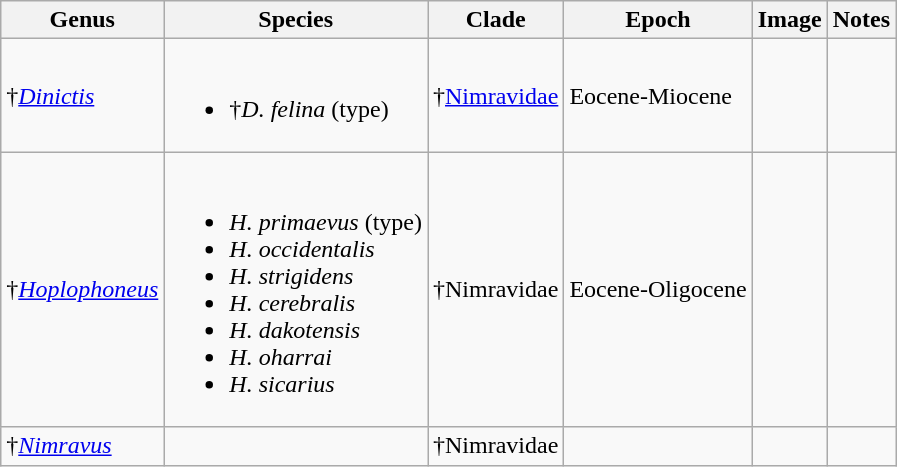<table class="wikitable sortable">
<tr>
<th>Genus</th>
<th>Species</th>
<th>Clade</th>
<th>Epoch</th>
<th>Image</th>
<th>Notes</th>
</tr>
<tr>
<td>†<em><a href='#'>Dinictis</a></em></td>
<td><br><ul><li>†<em>D. felina</em> (type)</li></ul></td>
<td>†<a href='#'>Nimravidae</a></td>
<td>Eocene-Miocene</td>
<td></td>
<td></td>
</tr>
<tr>
<td>†<em><a href='#'>Hoplophoneus</a></em></td>
<td><br><ul><li><em>H. primaevus</em> (type)</li><li><em>H. occidentalis</em></li><li><em>H. strigidens</em></li><li><em>H. cerebralis</em></li><li><em>H. dakotensis</em></li><li><em>H. oharrai</em></li><li><em>H. sicarius</em></li></ul></td>
<td>†Nimravidae</td>
<td>Eocene-Oligocene</td>
<td></td>
<td></td>
</tr>
<tr>
<td>†<em><a href='#'>Nimravus</a></em></td>
<td></td>
<td>†Nimravidae</td>
<td></td>
<td></td>
<td></td>
</tr>
</table>
